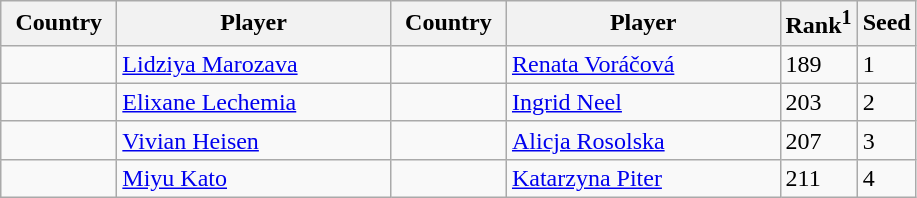<table class="sortable wikitable">
<tr>
<th width="70">Country</th>
<th width="175">Player</th>
<th width="70">Country</th>
<th width="175">Player</th>
<th>Rank<sup>1</sup></th>
<th>Seed</th>
</tr>
<tr>
<td></td>
<td><a href='#'>Lidziya Marozava</a></td>
<td></td>
<td><a href='#'>Renata Voráčová</a></td>
<td>189</td>
<td>1</td>
</tr>
<tr>
<td></td>
<td><a href='#'>Elixane Lechemia</a></td>
<td></td>
<td><a href='#'>Ingrid Neel</a></td>
<td>203</td>
<td>2</td>
</tr>
<tr>
<td></td>
<td><a href='#'>Vivian Heisen</a></td>
<td></td>
<td><a href='#'>Alicja Rosolska</a></td>
<td>207</td>
<td>3</td>
</tr>
<tr>
<td></td>
<td><a href='#'>Miyu Kato</a></td>
<td></td>
<td><a href='#'>Katarzyna Piter</a></td>
<td>211</td>
<td>4</td>
</tr>
</table>
